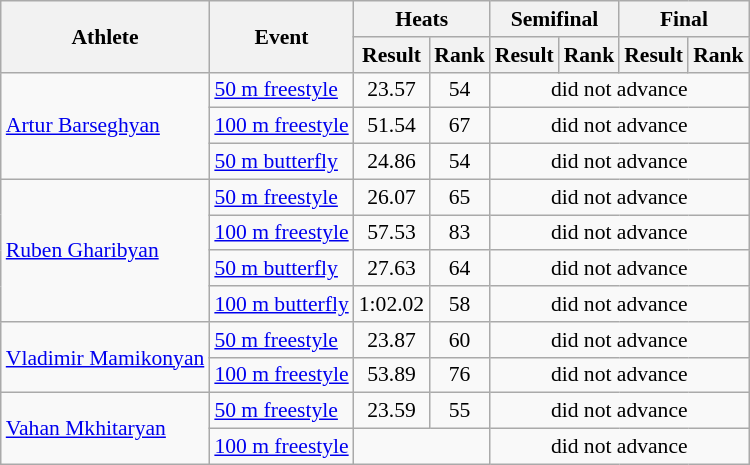<table class="wikitable" border="1" style="font-size:90%; text-align:center">
<tr>
<th rowspan="2">Athlete</th>
<th rowspan="2">Event</th>
<th colspan="2">Heats</th>
<th colspan="2">Semifinal</th>
<th colspan="2">Final</th>
</tr>
<tr>
<th>Result</th>
<th>Rank</th>
<th>Result</th>
<th>Rank</th>
<th>Result</th>
<th>Rank</th>
</tr>
<tr>
<td rowspan="3" align="left"><a href='#'>Artur Barseghyan</a></td>
<td align="left"><a href='#'>50 m freestyle</a></td>
<td>23.57</td>
<td>54</td>
<td colspan=4>did not advance</td>
</tr>
<tr>
<td align="left"><a href='#'>100 m freestyle</a></td>
<td>51.54</td>
<td>67</td>
<td colspan=4>did not advance</td>
</tr>
<tr>
<td align="left"><a href='#'>50 m butterfly</a></td>
<td>24.86</td>
<td>54</td>
<td colspan=4>did not advance</td>
</tr>
<tr>
<td rowspan="4" align="left"><a href='#'>Ruben Gharibyan</a></td>
<td align="left"><a href='#'>50 m freestyle</a></td>
<td>26.07</td>
<td>65</td>
<td colspan=4>did not advance</td>
</tr>
<tr>
<td align="left"><a href='#'>100 m freestyle</a></td>
<td>57.53</td>
<td>83</td>
<td colspan=4>did not advance</td>
</tr>
<tr>
<td align="left"><a href='#'>50 m butterfly</a></td>
<td>27.63</td>
<td>64</td>
<td colspan=4>did not advance</td>
</tr>
<tr>
<td align="left"><a href='#'>100 m butterfly</a></td>
<td>1:02.02</td>
<td>58</td>
<td colspan=4>did not advance</td>
</tr>
<tr>
<td rowspan="2" align="left"><a href='#'>Vladimir Mamikonyan</a></td>
<td align="left"><a href='#'>50 m freestyle</a></td>
<td>23.87</td>
<td>60</td>
<td colspan=4>did not advance</td>
</tr>
<tr>
<td align="left"><a href='#'>100 m freestyle</a></td>
<td>53.89</td>
<td>76</td>
<td colspan=4>did not advance</td>
</tr>
<tr>
<td rowspan="2" align="left"><a href='#'>Vahan Mkhitaryan</a></td>
<td align="left"><a href='#'>50 m freestyle</a></td>
<td>23.59</td>
<td>55</td>
<td colspan=4>did not advance</td>
</tr>
<tr>
<td align="left"><a href='#'>100 m freestyle</a></td>
<td colspan=2></td>
<td colspan=4>did not advance</td>
</tr>
</table>
